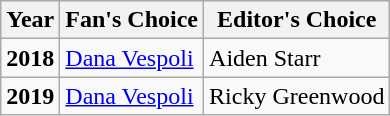<table class="wikitable">
<tr>
<th>Year</th>
<th>Fan's Choice</th>
<th>Editor's Choice</th>
</tr>
<tr>
<td><strong>2018</strong></td>
<td><a href='#'>Dana Vespoli</a></td>
<td>Aiden Starr</td>
</tr>
<tr>
<td><strong>2019</strong></td>
<td><a href='#'>Dana Vespoli</a></td>
<td>Ricky Greenwood</td>
</tr>
</table>
